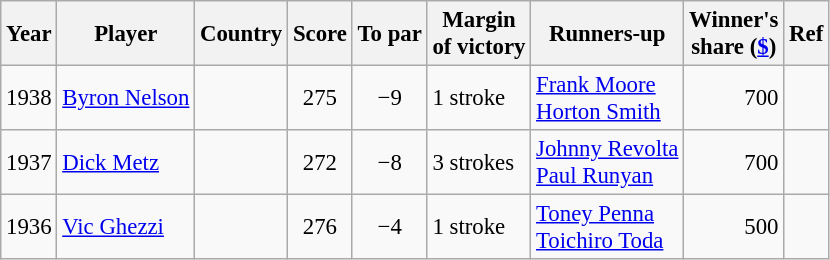<table class="wikitable" style="font-size:95%">
<tr>
<th>Year</th>
<th>Player</th>
<th>Country</th>
<th>Score</th>
<th>To par</th>
<th>Margin<br>of victory</th>
<th>Runners-up</th>
<th>Winner's<br>share (<a href='#'>$</a>)</th>
<th>Ref</th>
</tr>
<tr>
<td>1938</td>
<td><a href='#'>Byron Nelson</a></td>
<td></td>
<td align=center>275</td>
<td align=center>−9</td>
<td>1 stroke</td>
<td> <a href='#'>Frank Moore</a><br> <a href='#'>Horton Smith</a></td>
<td align=right>700</td>
<td></td>
</tr>
<tr>
<td>1937</td>
<td><a href='#'>Dick Metz</a></td>
<td></td>
<td align=center>272</td>
<td align=center>−8</td>
<td>3 strokes</td>
<td> <a href='#'>Johnny Revolta</a><br> <a href='#'>Paul Runyan</a></td>
<td align=right>700</td>
<td></td>
</tr>
<tr>
<td>1936</td>
<td><a href='#'>Vic Ghezzi</a></td>
<td></td>
<td align=center>276</td>
<td align=center>−4</td>
<td>1 stroke</td>
<td> <a href='#'>Toney Penna</a><br> <a href='#'>Toichiro Toda</a></td>
<td align=right>500</td>
<td></td>
</tr>
</table>
